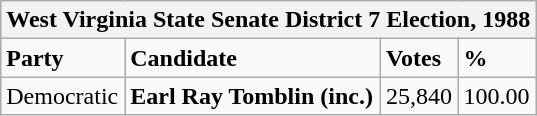<table class="wikitable">
<tr>
<th colspan="4">West Virginia State Senate District 7 Election, 1988</th>
</tr>
<tr>
<td><strong>Party</strong></td>
<td><strong>Candidate</strong></td>
<td><strong>Votes</strong></td>
<td><strong>%</strong></td>
</tr>
<tr>
<td>Democratic</td>
<td><strong>Earl Ray Tomblin (inc.)</strong></td>
<td>25,840</td>
<td>100.00</td>
</tr>
</table>
